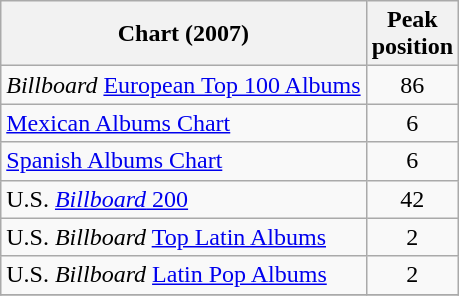<table class="wikitable">
<tr>
<th align="left">Chart (2007)</th>
<th align="left">Peak<br>position</th>
</tr>
<tr>
<td align="left"><em>Billboard</em> <a href='#'>European Top 100 Albums</a></td>
<td align="center">86</td>
</tr>
<tr>
<td align="left"><a href='#'>Mexican Albums Chart</a></td>
<td align="center">6</td>
</tr>
<tr>
<td align="left"><a href='#'>Spanish Albums Chart</a></td>
<td align="center">6</td>
</tr>
<tr>
<td align="left">U.S. <a href='#'><em>Billboard</em> 200</a></td>
<td align="center">42</td>
</tr>
<tr>
<td align="left">U.S. <em>Billboard</em> <a href='#'>Top Latin Albums</a></td>
<td align="center">2</td>
</tr>
<tr>
<td align="left">U.S. <em>Billboard</em> <a href='#'>Latin Pop Albums</a></td>
<td align="center">2</td>
</tr>
<tr>
</tr>
</table>
